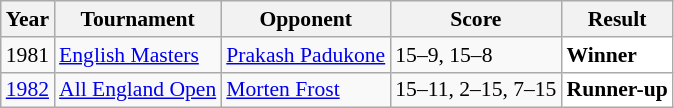<table class="sortable wikitable" style="font-size: 90%;">
<tr>
<th>Year</th>
<th>Tournament</th>
<th>Opponent</th>
<th>Score</th>
<th>Result</th>
</tr>
<tr>
<td align="center">1981</td>
<td align="left"><a href='#'>English Masters</a></td>
<td align="left"> <a href='#'>Prakash Padukone</a></td>
<td align="left">15–9, 15–8</td>
<td style="text-align:left; background: white"> <strong>Winner</strong></td>
</tr>
<tr>
<td align="center"><a href='#'>1982</a></td>
<td align="left"><a href='#'>All England Open</a></td>
<td align="left"> <a href='#'>Morten Frost</a></td>
<td align="left">15–11, 2–15, 7–15</td>
<td style="text-align:left; background: white"> <strong>Runner-up</strong></td>
</tr>
</table>
